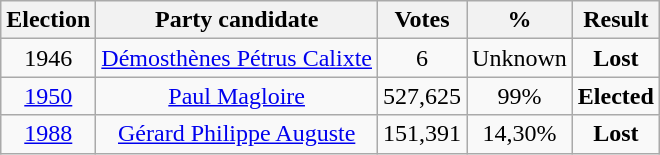<table class="wikitable" style="text-align:center">
<tr>
<th>Election</th>
<th>Party candidate</th>
<th>Votes</th>
<th>%</th>
<th>Result</th>
</tr>
<tr>
<td>1946</td>
<td rowspan=1><a href='#'>Démosthènes Pétrus Calixte</a></td>
<td>6</td>
<td>Unknown</td>
<td><strong>Lost</strong> </td>
</tr>
<tr>
<td><a href='#'>1950</a></td>
<td rowspan=1><a href='#'>Paul Magloire</a></td>
<td>527,625</td>
<td>99%</td>
<td><strong>Elected</strong> </td>
</tr>
<tr>
<td><a href='#'>1988</a></td>
<td rowspan=1><a href='#'>Gérard Philippe Auguste</a></td>
<td>151,391</td>
<td>14,30%</td>
<td><strong>Lost</strong> </td>
</tr>
</table>
